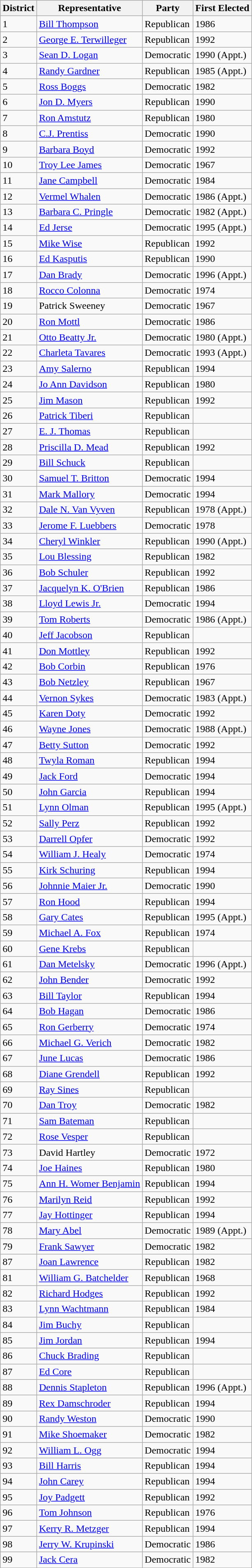<table class="wikitable sortable">
<tr>
<th>District</th>
<th>Representative</th>
<th>Party</th>
<th>First Elected</th>
</tr>
<tr>
<td>1</td>
<td><a href='#'>Bill Thompson</a></td>
<td>Republican</td>
<td>1986</td>
</tr>
<tr>
<td>2</td>
<td><a href='#'>George E. Terwilleger</a></td>
<td>Republican</td>
<td>1992</td>
</tr>
<tr>
<td>3</td>
<td><a href='#'>Sean D. Logan</a></td>
<td>Democratic</td>
<td>1990 (Appt.)</td>
</tr>
<tr>
<td>4</td>
<td><a href='#'>Randy Gardner</a></td>
<td>Republican</td>
<td>1985 (Appt.)</td>
</tr>
<tr>
<td>5</td>
<td><a href='#'>Ross Boggs</a></td>
<td>Democratic</td>
<td>1982</td>
</tr>
<tr>
<td>6</td>
<td><a href='#'>Jon D. Myers</a></td>
<td>Republican</td>
<td>1990</td>
</tr>
<tr>
<td>7</td>
<td><a href='#'>Ron Amstutz</a></td>
<td>Republican</td>
<td>1980</td>
</tr>
<tr>
<td>8</td>
<td><a href='#'>C.J. Prentiss</a></td>
<td>Democratic</td>
<td>1990</td>
</tr>
<tr>
<td>9</td>
<td><a href='#'>Barbara Boyd</a></td>
<td>Democratic</td>
<td>1992</td>
</tr>
<tr>
<td>10</td>
<td><a href='#'>Troy Lee James</a></td>
<td>Democratic</td>
<td>1967</td>
</tr>
<tr>
<td>11</td>
<td><a href='#'>Jane Campbell</a></td>
<td>Democratic</td>
<td>1984</td>
</tr>
<tr>
<td>12</td>
<td><a href='#'>Vermel Whalen</a></td>
<td>Democratic</td>
<td>1986 (Appt.)</td>
</tr>
<tr>
<td>13</td>
<td><a href='#'>Barbara C. Pringle</a></td>
<td>Democratic</td>
<td>1982 (Appt.)</td>
</tr>
<tr>
<td>14</td>
<td><a href='#'>Ed Jerse</a></td>
<td>Democratic</td>
<td>1995 (Appt.)</td>
</tr>
<tr>
<td>15</td>
<td><a href='#'>Mike Wise</a></td>
<td>Republican</td>
<td>1992</td>
</tr>
<tr>
<td>16</td>
<td><a href='#'>Ed Kasputis</a></td>
<td>Republican</td>
<td>1990</td>
</tr>
<tr>
<td>17</td>
<td><a href='#'>Dan Brady</a></td>
<td>Democratic</td>
<td>1996 (Appt.)</td>
</tr>
<tr>
<td>18</td>
<td><a href='#'>Rocco Colonna</a></td>
<td>Democratic</td>
<td>1974</td>
</tr>
<tr>
<td>19</td>
<td>Patrick Sweeney</td>
<td>Democratic</td>
<td>1967</td>
</tr>
<tr>
<td>20</td>
<td><a href='#'>Ron Mottl</a></td>
<td>Democratic</td>
<td>1986</td>
</tr>
<tr>
<td>21</td>
<td><a href='#'>Otto Beatty Jr.</a></td>
<td>Democratic</td>
<td>1980 (Appt.)</td>
</tr>
<tr>
<td>22</td>
<td><a href='#'>Charleta Tavares</a></td>
<td>Democratic</td>
<td>1993 (Appt.)</td>
</tr>
<tr>
<td>23</td>
<td><a href='#'>Amy Salerno</a></td>
<td>Republican</td>
<td>1994</td>
</tr>
<tr>
<td>24</td>
<td><a href='#'>Jo Ann Davidson</a></td>
<td>Republican</td>
<td>1980</td>
</tr>
<tr>
<td>25</td>
<td><a href='#'>Jim Mason</a></td>
<td>Republican</td>
<td>1992</td>
</tr>
<tr>
<td>26</td>
<td><a href='#'>Patrick Tiberi</a></td>
<td>Republican</td>
<td></td>
</tr>
<tr>
<td>27</td>
<td><a href='#'>E. J. Thomas</a></td>
<td>Republican</td>
<td></td>
</tr>
<tr>
<td>28</td>
<td><a href='#'>Priscilla D. Mead</a></td>
<td>Republican</td>
<td>1992</td>
</tr>
<tr>
<td>29</td>
<td><a href='#'>Bill Schuck</a></td>
<td>Republican</td>
<td></td>
</tr>
<tr>
<td>30</td>
<td><a href='#'>Samuel T. Britton</a></td>
<td>Democratic</td>
<td>1994</td>
</tr>
<tr>
<td>31</td>
<td><a href='#'>Mark Mallory</a></td>
<td>Democratic</td>
<td>1994</td>
</tr>
<tr>
<td>32</td>
<td><a href='#'>Dale N. Van Vyven</a></td>
<td>Republican</td>
<td>1978 (Appt.)</td>
</tr>
<tr>
<td>33</td>
<td><a href='#'>Jerome F. Luebbers</a></td>
<td>Democratic</td>
<td>1978</td>
</tr>
<tr>
<td>34</td>
<td><a href='#'>Cheryl Winkler</a></td>
<td>Republican</td>
<td>1990 (Appt.)</td>
</tr>
<tr>
<td>35</td>
<td><a href='#'>Lou Blessing</a></td>
<td>Republican</td>
<td>1982</td>
</tr>
<tr>
<td>36</td>
<td><a href='#'>Bob Schuler</a></td>
<td>Republican</td>
<td>1992</td>
</tr>
<tr>
<td>37</td>
<td><a href='#'>Jacquelyn K. O'Brien</a></td>
<td>Republican</td>
<td>1986</td>
</tr>
<tr>
<td>38</td>
<td><a href='#'>Lloyd Lewis Jr.</a></td>
<td>Democratic</td>
<td>1994</td>
</tr>
<tr>
<td>39</td>
<td><a href='#'>Tom Roberts</a></td>
<td>Democratic</td>
<td>1986 (Appt.)</td>
</tr>
<tr>
<td>40</td>
<td><a href='#'>Jeff Jacobson</a></td>
<td>Republican</td>
<td></td>
</tr>
<tr>
<td>41</td>
<td><a href='#'>Don Mottley</a></td>
<td>Republican</td>
<td>1992</td>
</tr>
<tr>
<td>42</td>
<td><a href='#'>Bob Corbin</a></td>
<td>Republican</td>
<td>1976</td>
</tr>
<tr>
<td>43</td>
<td><a href='#'>Bob Netzley</a></td>
<td>Republican</td>
<td>1967</td>
</tr>
<tr>
<td>44</td>
<td><a href='#'>Vernon Sykes</a></td>
<td>Democratic</td>
<td>1983 (Appt.)</td>
</tr>
<tr>
<td>45</td>
<td><a href='#'>Karen Doty</a></td>
<td>Democratic</td>
<td>1992</td>
</tr>
<tr>
<td>46</td>
<td><a href='#'>Wayne Jones</a></td>
<td>Democratic</td>
<td>1988 (Appt.)</td>
</tr>
<tr>
<td>47</td>
<td><a href='#'>Betty Sutton</a></td>
<td>Democratic</td>
<td>1992</td>
</tr>
<tr>
<td>48</td>
<td><a href='#'>Twyla Roman</a></td>
<td>Republican</td>
<td>1994</td>
</tr>
<tr>
<td>49</td>
<td><a href='#'>Jack Ford</a></td>
<td>Democratic</td>
<td>1994</td>
</tr>
<tr>
<td>50</td>
<td><a href='#'>John Garcia</a></td>
<td>Republican</td>
<td>1994</td>
</tr>
<tr>
<td>51</td>
<td><a href='#'>Lynn Olman</a></td>
<td>Republican</td>
<td>1995 (Appt.)</td>
</tr>
<tr>
<td>52</td>
<td><a href='#'>Sally Perz</a></td>
<td>Republican</td>
<td>1992</td>
</tr>
<tr>
<td>53</td>
<td><a href='#'>Darrell Opfer</a></td>
<td>Democratic</td>
<td>1992</td>
</tr>
<tr>
<td>54</td>
<td><a href='#'>William J. Healy</a></td>
<td>Democratic</td>
<td>1974</td>
</tr>
<tr>
<td>55</td>
<td><a href='#'>Kirk Schuring</a></td>
<td>Republican</td>
<td>1994</td>
</tr>
<tr>
<td>56</td>
<td><a href='#'>Johnnie Maier Jr.</a></td>
<td>Democratic</td>
<td>1990</td>
</tr>
<tr>
<td>57</td>
<td><a href='#'>Ron Hood</a></td>
<td>Republican</td>
<td>1994</td>
</tr>
<tr>
<td>58</td>
<td><a href='#'>Gary Cates</a></td>
<td>Republican</td>
<td>1995 (Appt.)</td>
</tr>
<tr>
<td>59</td>
<td><a href='#'>Michael A. Fox</a></td>
<td>Republican</td>
<td>1974</td>
</tr>
<tr>
<td>60</td>
<td><a href='#'>Gene Krebs</a></td>
<td>Republican</td>
<td></td>
</tr>
<tr>
<td>61</td>
<td><a href='#'>Dan Metelsky</a></td>
<td>Democratic</td>
<td>1996 (Appt.)</td>
</tr>
<tr>
<td>62</td>
<td><a href='#'>John Bender</a></td>
<td>Democratic</td>
<td>1992</td>
</tr>
<tr>
<td>63</td>
<td><a href='#'>Bill Taylor</a></td>
<td>Republican</td>
<td>1994</td>
</tr>
<tr>
<td>64</td>
<td><a href='#'>Bob Hagan</a></td>
<td>Democratic</td>
<td>1986</td>
</tr>
<tr>
<td>65</td>
<td><a href='#'>Ron Gerberry</a></td>
<td>Democratic</td>
<td>1974</td>
</tr>
<tr>
<td>66</td>
<td><a href='#'>Michael G. Verich</a></td>
<td>Democratic</td>
<td>1982</td>
</tr>
<tr>
<td>67</td>
<td><a href='#'>June Lucas</a></td>
<td>Democratic</td>
<td>1986</td>
</tr>
<tr>
<td>68</td>
<td><a href='#'>Diane Grendell</a></td>
<td>Republican</td>
<td>1992</td>
</tr>
<tr>
<td>69</td>
<td><a href='#'>Ray Sines</a></td>
<td>Republican</td>
<td></td>
</tr>
<tr>
<td>70</td>
<td><a href='#'>Dan Troy</a></td>
<td>Democratic</td>
<td>1982</td>
</tr>
<tr>
<td>71</td>
<td><a href='#'>Sam Bateman</a></td>
<td>Republican</td>
<td></td>
</tr>
<tr>
<td>72</td>
<td><a href='#'>Rose Vesper</a></td>
<td>Republican</td>
<td></td>
</tr>
<tr>
<td>73</td>
<td>David Hartley</td>
<td>Democratic</td>
<td>1972</td>
</tr>
<tr>
<td>74</td>
<td><a href='#'>Joe Haines</a></td>
<td>Republican</td>
<td>1980</td>
</tr>
<tr>
<td>75</td>
<td><a href='#'>Ann H. Womer Benjamin</a></td>
<td>Republican</td>
<td>1994</td>
</tr>
<tr>
<td>76</td>
<td><a href='#'>Marilyn Reid</a></td>
<td>Republican</td>
<td>1992</td>
</tr>
<tr>
<td>77</td>
<td><a href='#'>Jay Hottinger</a></td>
<td>Republican</td>
<td>1994</td>
</tr>
<tr>
<td>78</td>
<td><a href='#'>Mary Abel</a></td>
<td>Democratic</td>
<td>1989 (Appt.)</td>
</tr>
<tr>
<td>79</td>
<td><a href='#'>Frank Sawyer</a></td>
<td>Democratic</td>
<td>1982</td>
</tr>
<tr>
<td>87</td>
<td><a href='#'>Joan Lawrence</a></td>
<td>Republican</td>
<td>1982</td>
</tr>
<tr>
<td>81</td>
<td><a href='#'>William G. Batchelder</a></td>
<td>Republican</td>
<td>1968</td>
</tr>
<tr>
<td>82</td>
<td><a href='#'>Richard Hodges</a></td>
<td>Republican</td>
<td>1992</td>
</tr>
<tr>
<td>83</td>
<td><a href='#'>Lynn Wachtmann</a></td>
<td>Republican</td>
<td>1984</td>
</tr>
<tr>
<td>84</td>
<td><a href='#'>Jim Buchy</a></td>
<td>Republican</td>
<td></td>
</tr>
<tr>
<td>85</td>
<td><a href='#'>Jim Jordan</a></td>
<td>Republican</td>
<td>1994</td>
</tr>
<tr>
<td>86</td>
<td><a href='#'>Chuck Brading</a></td>
<td>Republican</td>
<td></td>
</tr>
<tr>
<td>87</td>
<td><a href='#'>Ed Core</a></td>
<td>Republican</td>
<td></td>
</tr>
<tr>
<td>88</td>
<td><a href='#'>Dennis Stapleton</a></td>
<td>Republican</td>
<td>1996 (Appt.)</td>
</tr>
<tr>
<td>89</td>
<td><a href='#'>Rex Damschroder</a></td>
<td>Republican</td>
<td>1994</td>
</tr>
<tr>
<td>90</td>
<td><a href='#'>Randy Weston</a></td>
<td>Democratic</td>
<td>1990</td>
</tr>
<tr>
<td>91</td>
<td><a href='#'>Mike Shoemaker</a></td>
<td>Democratic</td>
<td>1982</td>
</tr>
<tr>
<td>92</td>
<td><a href='#'>William L. Ogg</a></td>
<td>Democratic</td>
<td>1994</td>
</tr>
<tr>
<td>93</td>
<td><a href='#'>Bill Harris</a></td>
<td>Republican</td>
<td>1994</td>
</tr>
<tr>
<td>94</td>
<td><a href='#'>John Carey</a></td>
<td>Republican</td>
<td>1994</td>
</tr>
<tr>
<td>95</td>
<td><a href='#'>Joy Padgett</a></td>
<td>Republican</td>
<td>1992</td>
</tr>
<tr>
<td>96</td>
<td><a href='#'>Tom Johnson</a></td>
<td>Republican</td>
<td>1976</td>
</tr>
<tr>
<td>97</td>
<td><a href='#'>Kerry R. Metzger</a></td>
<td>Republican</td>
<td>1994</td>
</tr>
<tr>
<td>98</td>
<td><a href='#'>Jerry W. Krupinski</a></td>
<td>Democratic</td>
<td>1986</td>
</tr>
<tr>
<td>99</td>
<td><a href='#'>Jack Cera</a></td>
<td>Democratic</td>
<td>1982</td>
</tr>
</table>
